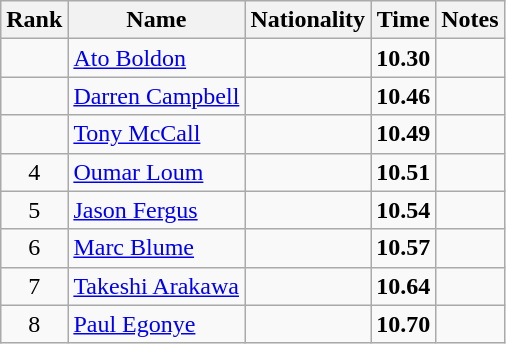<table class="wikitable sortable" style="text-align:center">
<tr>
<th>Rank</th>
<th>Name</th>
<th>Nationality</th>
<th>Time</th>
<th>Notes</th>
</tr>
<tr>
<td></td>
<td align=left><a href='#'>Ato Boldon</a></td>
<td align=left></td>
<td><strong>10.30</strong></td>
<td></td>
</tr>
<tr>
<td></td>
<td align=left><a href='#'>Darren Campbell</a></td>
<td align=left></td>
<td><strong>10.46</strong></td>
<td></td>
</tr>
<tr>
<td></td>
<td align=left><a href='#'>Tony McCall</a></td>
<td align=left></td>
<td><strong>10.49</strong></td>
<td></td>
</tr>
<tr>
<td>4</td>
<td align=left><a href='#'>Oumar Loum</a></td>
<td align=left></td>
<td><strong>10.51</strong></td>
<td></td>
</tr>
<tr>
<td>5</td>
<td align=left><a href='#'>Jason Fergus</a></td>
<td align=left></td>
<td><strong>10.54</strong></td>
<td></td>
</tr>
<tr>
<td>6</td>
<td align=left><a href='#'>Marc Blume</a></td>
<td align=left></td>
<td><strong>10.57</strong></td>
<td></td>
</tr>
<tr>
<td>7</td>
<td align=left><a href='#'>Takeshi Arakawa</a></td>
<td align=left></td>
<td><strong>10.64</strong></td>
<td></td>
</tr>
<tr>
<td>8</td>
<td align=left><a href='#'>Paul Egonye</a></td>
<td align=left></td>
<td><strong>10.70</strong></td>
<td></td>
</tr>
</table>
